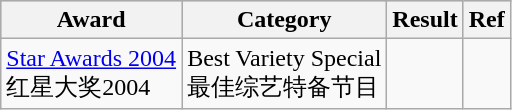<table class="wikitable sortable">
<tr style="background:#ccc; text-align:center;">
<th>Award</th>
<th>Category</th>
<th>Result</th>
<th>Ref</th>
</tr>
<tr>
<td><a href='#'>Star Awards 2004</a><br>红星大奖2004</td>
<td>Best Variety Special<br>最佳综艺特备节目</td>
<td></td>
</tr>
</table>
